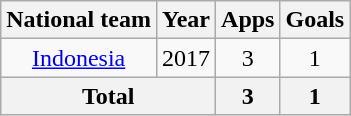<table class=wikitable style=text-align:center>
<tr>
<th>National team</th>
<th>Year</th>
<th>Apps</th>
<th>Goals</th>
</tr>
<tr>
<td><a href='#'>Indonesia</a></td>
<td>2017</td>
<td>3</td>
<td>1</td>
</tr>
<tr>
<th colspan=2>Total</th>
<th>3</th>
<th>1</th>
</tr>
</table>
